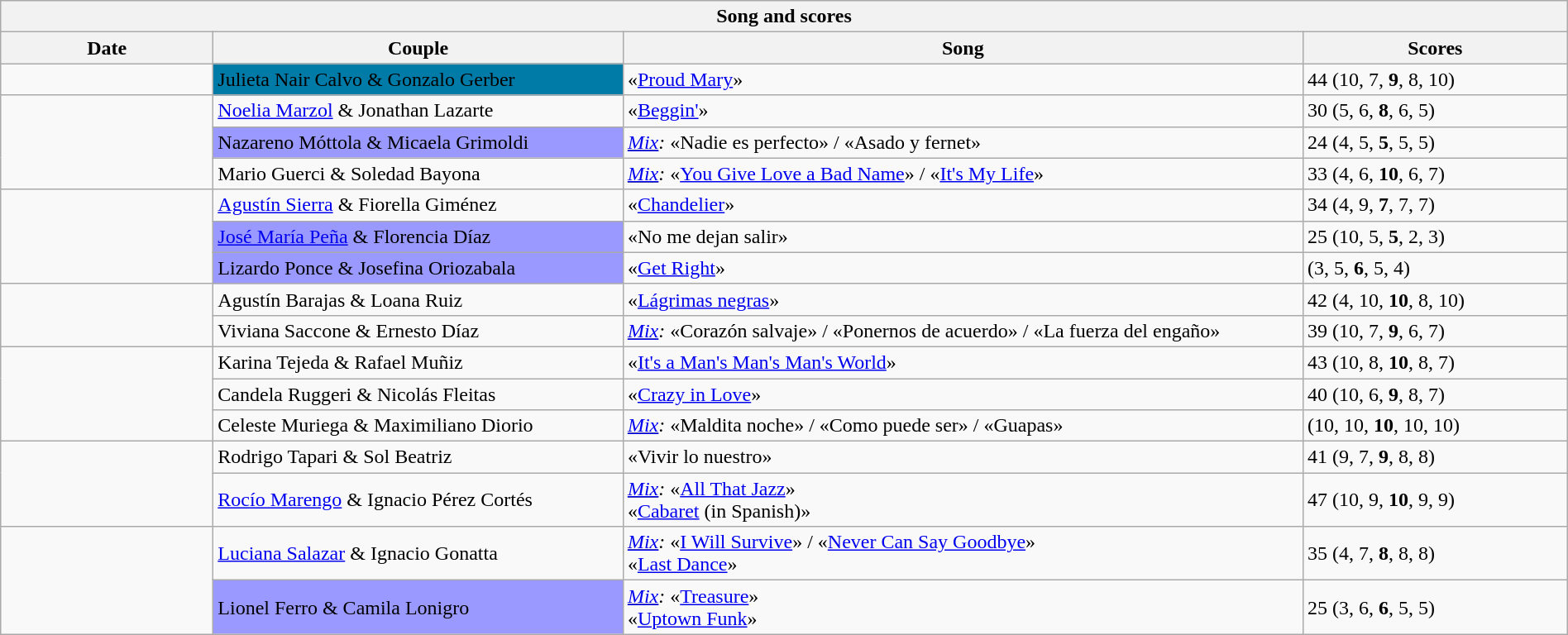<table class="wikitable collapsible collapsed" style="text-align: align; width: 100%;">
<tr>
<th colspan="11" style="with: 100%;" align="center">Song and scores</th>
</tr>
<tr>
<th width=95>Date</th>
<th width=190>Couple<br></th>
<th width=320>Song</th>
<th width=120>Scores</th>
</tr>
<tr>
<td></td>
<td bgcolor="#007BA7">Julieta Nair Calvo & Gonzalo Gerber<br></td>
<td>«<a href='#'>Proud Mary</a>» </td>
<td>44 (10, 7, <strong>9</strong>, 8, 10)</td>
</tr>
<tr>
<td rowspan="3"></td>
<td><a href='#'>Noelia Marzol</a> & Jonathan Lazarte<br></td>
<td>«<a href='#'>Beggin'</a>» </td>
<td>30 (5, 6, <strong>8</strong>, 6, 5)</td>
</tr>
<tr>
<td bgcolor="#9999FF">Nazareno Móttola & Micaela Grimoldi<br></td>
<td><em><u><a href='#'>Mix</a></u>:</em> «Nadie es perfecto» / «Asado y fernet» </td>
<td>24 (4, 5, <strong>5</strong>, 5, 5)</td>
</tr>
<tr>
<td>Mario Guerci & Soledad Bayona<br></td>
<td><em><u><a href='#'>Mix</a></u>:</em> «<a href='#'>You Give Love a Bad Name</a>» / «<a href='#'>It's My Life</a>» </td>
<td>33 (4, 6, <strong>10</strong>, 6, 7)</td>
</tr>
<tr>
<td rowspan="3"></td>
<td><a href='#'>Agustín Sierra</a> & Fiorella Giménez<br></td>
<td>«<a href='#'>Chandelier</a>» </td>
<td>34 (4, 9, <strong>7</strong>, 7, 7)</td>
</tr>
<tr>
<td bgcolor="#9999FF"><a href='#'>José María Peña</a> & Florencia Díaz<br></td>
<td>«No me dejan salir» </td>
<td>25 (10, 5, <strong>5</strong>, 2, 3)</td>
</tr>
<tr>
<td bgcolor="#9999FF">Lizardo Ponce & Josefina Oriozabala<br></td>
<td>«<a href='#'>Get Right</a>» </td>
<td> (3, 5, <strong>6</strong>, 5, 4)</td>
</tr>
<tr>
<td rowspan="2"></td>
<td>Agustín Barajas & Loana Ruiz<br></td>
<td>«<a href='#'>Lágrimas negras</a>» </td>
<td>42 (4, 10, <strong>10</strong>, 8, 10)</td>
</tr>
<tr>
<td>Viviana Saccone & Ernesto Díaz<br></td>
<td><em><u><a href='#'>Mix</a></u>:</em> «Corazón salvaje» / «Ponernos de acuerdo» / «La fuerza del engaño» </td>
<td>39 (10, 7, <strong>9</strong>, 6, 7)</td>
</tr>
<tr>
<td rowspan="3"></td>
<td>Karina Tejeda & Rafael Muñiz<br></td>
<td>«<a href='#'>It's a Man's Man's Man's World</a>» </td>
<td>43 (10, 8, <strong>10</strong>, 8, 7)</td>
</tr>
<tr>
<td>Candela Ruggeri & Nicolás Fleitas<br></td>
<td>«<a href='#'>Crazy in Love</a>» </td>
<td>40 (10, 6, <strong>9</strong>, 8, 7)</td>
</tr>
<tr>
<td>Celeste Muriega & Maximiliano Diorio<br></td>
<td><em><u><a href='#'>Mix</a></u>:</em> «Maldita noche» / «Como puede ser» / «Guapas» </td>
<td> (10, 10, <strong>10</strong>, 10, 10)</td>
</tr>
<tr>
<td rowspan="2"></td>
<td>Rodrigo Tapari & Sol Beatriz<br></td>
<td>«Vivir lo nuestro» </td>
<td>41 (9, 7, <strong>9</strong>, 8, 8)</td>
</tr>
<tr>
<td><a href='#'>Rocío Marengo</a> & Ignacio Pérez Cortés<br></td>
<td><em><u><a href='#'>Mix</a></u>:</em> «<a href='#'>All That Jazz</a>» <br>«<a href='#'>Cabaret</a> (in Spanish)» </td>
<td>47 (10, 9, <strong>10</strong>, 9, 9)</td>
</tr>
<tr>
<td rowspan="2"></td>
<td><a href='#'>Luciana Salazar</a> & Ignacio Gonatta<br></td>
<td><em><u><a href='#'>Mix</a></u>:</em> «<a href='#'>I Will Survive</a>» / «<a href='#'>Never Can Say Goodbye</a>» <br>«<a href='#'>Last Dance</a>» </td>
<td>35 (4, 7, <strong>8</strong>, 8, 8)</td>
</tr>
<tr>
<td bgcolor="#9999FF">Lionel Ferro & Camila Lonigro<br></td>
<td><em><u><a href='#'>Mix</a></u>:</em> «<a href='#'>Treasure</a>» <br>«<a href='#'>Uptown Funk</a>» </td>
<td>25 (3, 6, <strong>6</strong>, 5, 5)</td>
</tr>
</table>
